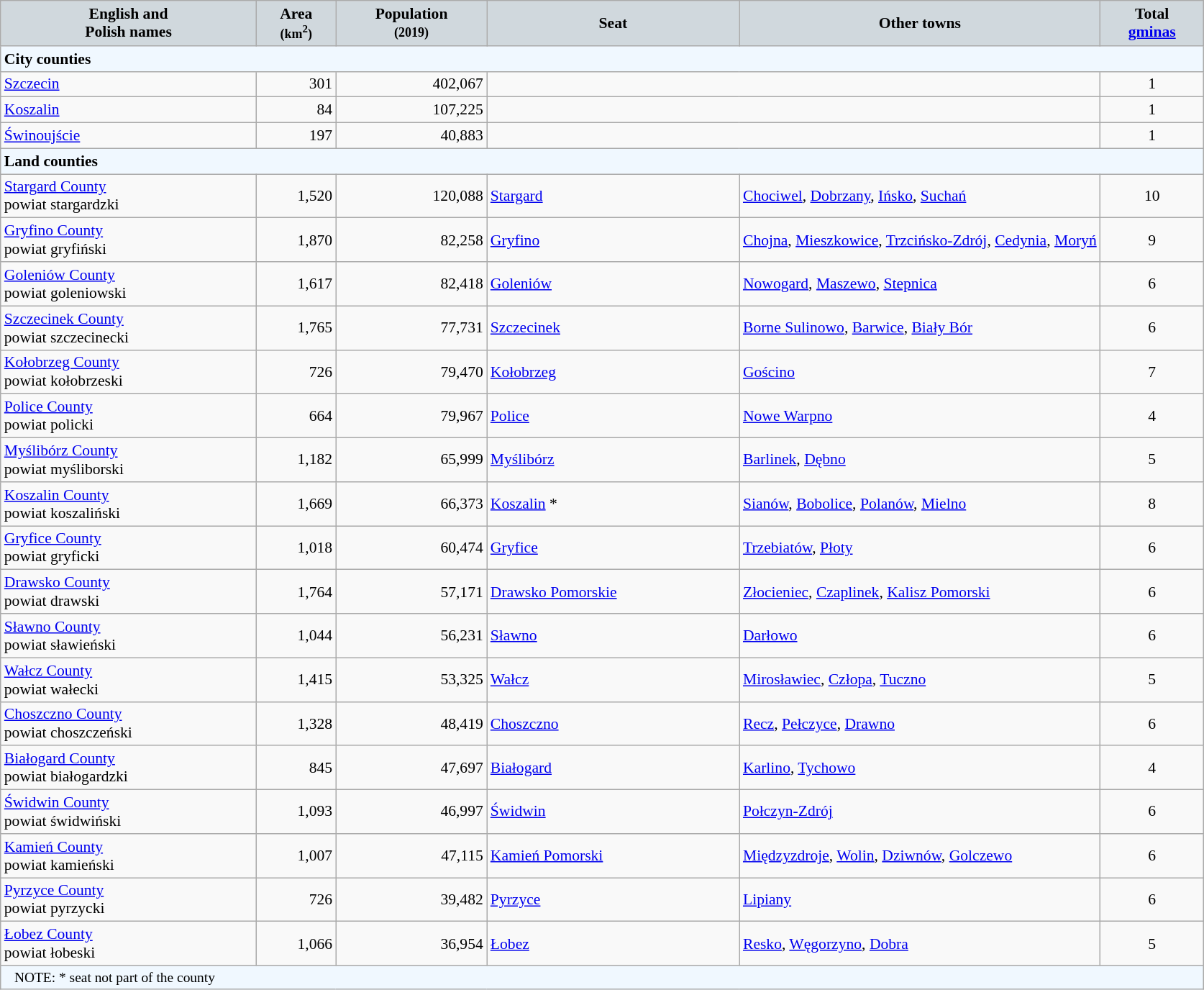<table class="wikitable" style="font-size:90%">
<tr style="background:#d0d8dd; text-align:center;">
<td><strong>English and<br> Polish names</strong></td>
<td><strong>Area<br> <small>(km<sup>2</sup>)</small></strong></td>
<td><strong>Population<br> <small>(2019)</small></strong></td>
<td><strong>Seat</strong></td>
<td style="width:30%; "><strong>Other towns</strong></td>
<td><strong>Total<br> <a href='#'>gminas</a></strong></td>
</tr>
<tr style="background:#f0f8ff;">
<td colspan=6><strong>City counties</strong></td>
</tr>
<tr>
<td><a href='#'>Szczecin</a></td>
<td style="text-align:right;">301</td>
<td style="text-align:right;">402,067</td>
<td colspan=2></td>
<td style="text-align:center;">1</td>
</tr>
<tr>
<td><a href='#'>Koszalin</a></td>
<td style="text-align:right;">84</td>
<td style="text-align:right;">107,225</td>
<td colspan=2></td>
<td style="text-align:center;">1</td>
</tr>
<tr>
<td><a href='#'>Świnoujście</a></td>
<td style="text-align:right;">197</td>
<td style="text-align:right;">40,883</td>
<td colspan=2></td>
<td style="text-align:center;">1</td>
</tr>
<tr style="background:#f0f8ff;">
<td colspan=6><strong>Land counties</strong></td>
</tr>
<tr>
<td><a href='#'>Stargard County</a><br> powiat stargardzki</td>
<td style="text-align:right;">1,520</td>
<td style="text-align:right;">120,088</td>
<td><a href='#'>Stargard</a></td>
<td><a href='#'>Chociwel</a>, <a href='#'>Dobrzany</a>, <a href='#'>Ińsko</a>, <a href='#'>Suchań</a></td>
<td style="text-align:center;">10</td>
</tr>
<tr>
<td><a href='#'>Gryfino County</a><br> powiat gryfiński</td>
<td style="text-align:right;">1,870</td>
<td style="text-align:right;">82,258</td>
<td><a href='#'>Gryfino</a></td>
<td><a href='#'>Chojna</a>, <a href='#'>Mieszkowice</a>, <a href='#'>Trzcińsko-Zdrój</a>, <a href='#'>Cedynia</a>, <a href='#'>Moryń</a></td>
<td style="text-align:center;">9</td>
</tr>
<tr>
<td><a href='#'>Goleniów County</a><br> powiat goleniowski</td>
<td style="text-align:right;">1,617</td>
<td style="text-align:right;">82,418</td>
<td><a href='#'>Goleniów</a></td>
<td><a href='#'>Nowogard</a>, <a href='#'>Maszewo</a>, <a href='#'>Stepnica</a></td>
<td style="text-align:center;">6</td>
</tr>
<tr>
<td><a href='#'>Szczecinek County</a><br> powiat szczecinecki</td>
<td style="text-align:right;">1,765</td>
<td style="text-align:right;">77,731</td>
<td><a href='#'>Szczecinek</a></td>
<td><a href='#'>Borne Sulinowo</a>, <a href='#'>Barwice</a>, <a href='#'>Biały Bór</a></td>
<td style="text-align:center;">6</td>
</tr>
<tr>
<td><a href='#'>Kołobrzeg County</a><br> powiat kołobrzeski</td>
<td style="text-align:right;">726</td>
<td style="text-align:right;">79,470</td>
<td><a href='#'>Kołobrzeg</a></td>
<td><a href='#'>Gościno</a></td>
<td style="text-align:center;">7</td>
</tr>
<tr>
<td><a href='#'>Police County</a><br> powiat policki</td>
<td style="text-align:right;">664</td>
<td style="text-align:right;">79,967</td>
<td><a href='#'>Police</a></td>
<td><a href='#'>Nowe Warpno</a></td>
<td style="text-align:center;">4</td>
</tr>
<tr>
<td><a href='#'>Myślibórz County</a><br> powiat myśliborski</td>
<td style="text-align:right;">1,182</td>
<td style="text-align:right;">65,999</td>
<td><a href='#'>Myślibórz</a></td>
<td><a href='#'>Barlinek</a>, <a href='#'>Dębno</a></td>
<td style="text-align:center;">5</td>
</tr>
<tr>
<td><a href='#'>Koszalin County</a><br> powiat koszaliński</td>
<td style="text-align:right;">1,669</td>
<td style="text-align:right;">66,373</td>
<td><a href='#'>Koszalin</a> *</td>
<td><a href='#'>Sianów</a>, <a href='#'>Bobolice</a>, <a href='#'>Polanów</a>, <a href='#'>Mielno</a></td>
<td style="text-align:center;">8</td>
</tr>
<tr>
<td><a href='#'>Gryfice County</a><br> powiat gryficki</td>
<td style="text-align:right;">1,018</td>
<td style="text-align:right;">60,474</td>
<td><a href='#'>Gryfice</a></td>
<td><a href='#'>Trzebiatów</a>, <a href='#'>Płoty</a></td>
<td style="text-align:center;">6</td>
</tr>
<tr>
<td><a href='#'>Drawsko County</a><br> powiat drawski</td>
<td style="text-align:right;">1,764</td>
<td style="text-align:right;">57,171</td>
<td><a href='#'>Drawsko Pomorskie</a></td>
<td><a href='#'>Złocieniec</a>, <a href='#'>Czaplinek</a>, <a href='#'>Kalisz Pomorski</a></td>
<td style="text-align:center;">6</td>
</tr>
<tr>
<td><a href='#'>Sławno County</a><br> powiat sławieński</td>
<td style="text-align:right;">1,044</td>
<td style="text-align:right;">56,231</td>
<td><a href='#'>Sławno</a></td>
<td><a href='#'>Darłowo</a></td>
<td style="text-align:center;">6</td>
</tr>
<tr>
<td><a href='#'>Wałcz County</a><br> powiat wałecki</td>
<td style="text-align:right;">1,415</td>
<td style="text-align:right;">53,325</td>
<td><a href='#'>Wałcz</a></td>
<td><a href='#'>Mirosławiec</a>, <a href='#'>Człopa</a>, <a href='#'>Tuczno</a></td>
<td style="text-align:center;">5</td>
</tr>
<tr>
<td><a href='#'>Choszczno County</a><br> powiat choszczeński</td>
<td style="text-align:right;">1,328</td>
<td style="text-align:right;">48,419</td>
<td><a href='#'>Choszczno</a></td>
<td><a href='#'>Recz</a>, <a href='#'>Pełczyce</a>, <a href='#'>Drawno</a></td>
<td style="text-align:center;">6</td>
</tr>
<tr>
<td><a href='#'>Białogard County</a><br> powiat białogardzki</td>
<td style="text-align:right;">845</td>
<td style="text-align:right;">47,697</td>
<td><a href='#'>Białogard</a></td>
<td><a href='#'>Karlino</a>, <a href='#'>Tychowo</a></td>
<td style="text-align:center;">4</td>
</tr>
<tr>
<td><a href='#'>Świdwin County</a><br> powiat świdwiński</td>
<td style="text-align:right;">1,093</td>
<td style="text-align:right;">46,997</td>
<td><a href='#'>Świdwin</a></td>
<td><a href='#'>Połczyn-Zdrój</a></td>
<td style="text-align:center;">6</td>
</tr>
<tr>
<td><a href='#'>Kamień County</a><br> powiat kamieński</td>
<td style="text-align:right;">1,007</td>
<td style="text-align:right;">47,115</td>
<td><a href='#'>Kamień Pomorski</a></td>
<td><a href='#'>Międzyzdroje</a>, <a href='#'>Wolin</a>, <a href='#'>Dziwnów</a>, <a href='#'>Golczewo</a></td>
<td style="text-align:center;">6</td>
</tr>
<tr>
<td><a href='#'>Pyrzyce County</a><br> powiat pyrzycki</td>
<td style="text-align:right;">726</td>
<td style="text-align:right;">39,482</td>
<td><a href='#'>Pyrzyce</a></td>
<td><a href='#'>Lipiany</a></td>
<td style="text-align:center;">6</td>
</tr>
<tr>
<td><a href='#'>Łobez County</a><br> powiat łobeski</td>
<td style="text-align:right;">1,066</td>
<td style="text-align:right;">36,954</td>
<td><a href='#'>Łobez</a></td>
<td><a href='#'>Resko</a>, <a href='#'>Węgorzyno</a>, <a href='#'>Dobra</a></td>
<td style="text-align:center;">5</td>
</tr>
<tr style="background:#f0f8ff;">
<td colspan=6 style="font-size:90%">   NOTE: * seat not part of the county</td>
</tr>
</table>
